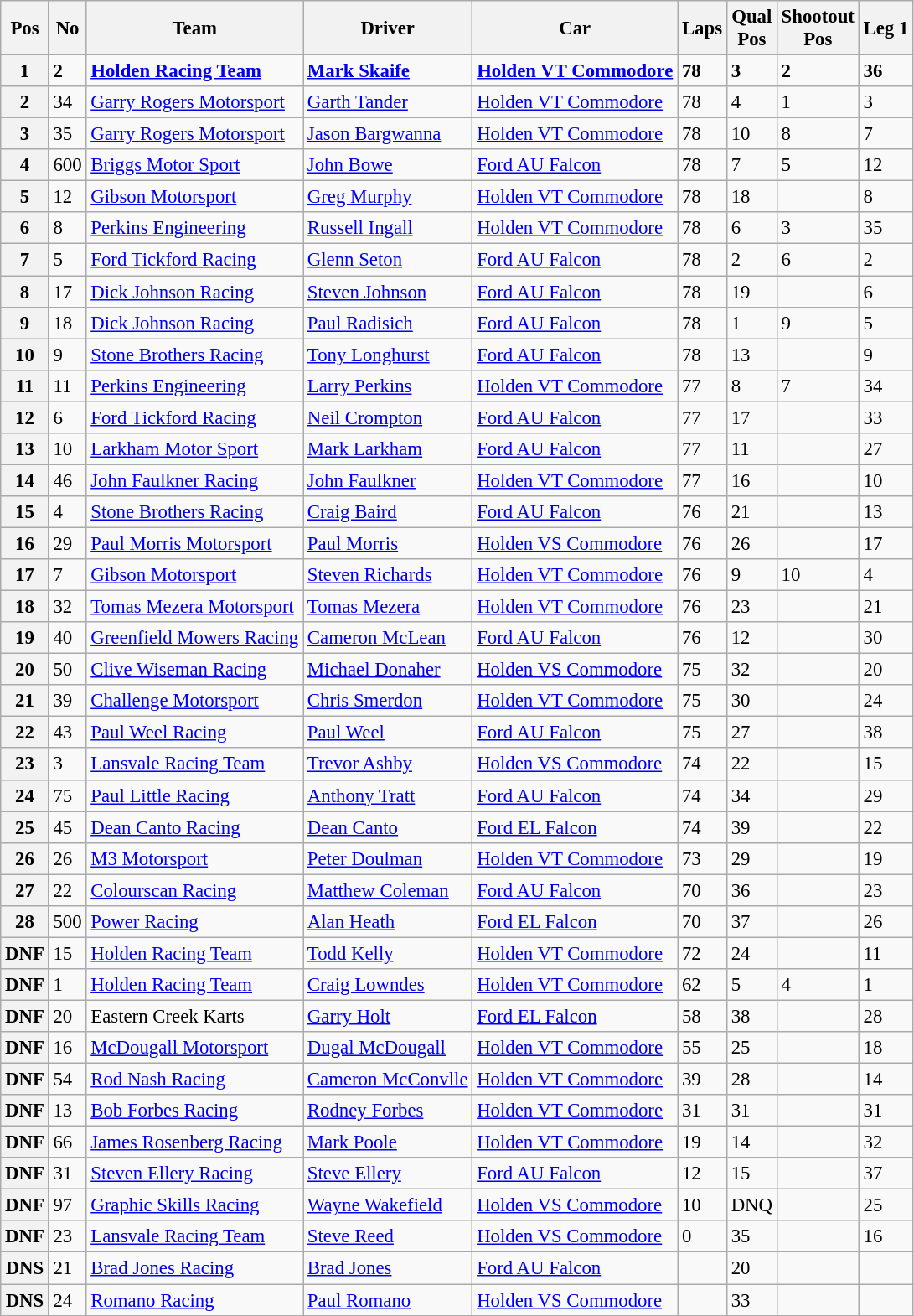<table class="wikitable" style="font-size: 95%;">
<tr>
<th>Pos</th>
<th>No</th>
<th>Team</th>
<th>Driver</th>
<th>Car</th>
<th>Laps</th>
<th>Qual<br>Pos</th>
<th>Shootout<br>Pos</th>
<th>Leg 1</th>
</tr>
<tr style="font-weight:bold">
<th>1</th>
<td>2</td>
<td><a href='#'>Holden Racing Team</a></td>
<td> <a href='#'>Mark Skaife</a></td>
<td><a href='#'>Holden VT Commodore</a></td>
<td>78</td>
<td>3</td>
<td>2</td>
<td>36</td>
</tr>
<tr>
<th>2</th>
<td>34</td>
<td><a href='#'>Garry Rogers Motorsport</a></td>
<td> <a href='#'>Garth Tander</a></td>
<td><a href='#'>Holden VT Commodore</a></td>
<td>78</td>
<td>4</td>
<td>1</td>
<td>3</td>
</tr>
<tr>
<th>3</th>
<td>35</td>
<td><a href='#'>Garry Rogers Motorsport</a></td>
<td> <a href='#'>Jason Bargwanna</a></td>
<td><a href='#'>Holden VT Commodore</a></td>
<td>78</td>
<td>10</td>
<td>8</td>
<td>7</td>
</tr>
<tr>
<th>4</th>
<td>600</td>
<td><a href='#'>Briggs Motor Sport</a></td>
<td> <a href='#'>John Bowe</a></td>
<td><a href='#'>Ford AU Falcon</a></td>
<td>78</td>
<td>7</td>
<td>5</td>
<td>12</td>
</tr>
<tr>
<th>5</th>
<td>12</td>
<td><a href='#'>Gibson Motorsport</a></td>
<td> <a href='#'>Greg Murphy</a></td>
<td><a href='#'>Holden VT Commodore</a></td>
<td>78</td>
<td>18</td>
<td></td>
<td>8</td>
</tr>
<tr>
<th>6</th>
<td>8</td>
<td><a href='#'>Perkins Engineering</a></td>
<td> <a href='#'>Russell Ingall</a></td>
<td><a href='#'>Holden VT Commodore</a></td>
<td>78</td>
<td>6</td>
<td>3</td>
<td>35</td>
</tr>
<tr>
<th>7</th>
<td>5</td>
<td><a href='#'>Ford Tickford Racing</a></td>
<td> <a href='#'>Glenn Seton</a></td>
<td><a href='#'>Ford AU Falcon</a></td>
<td>78</td>
<td>2</td>
<td>6</td>
<td>2</td>
</tr>
<tr>
<th>8</th>
<td>17</td>
<td><a href='#'>Dick Johnson Racing</a></td>
<td> <a href='#'>Steven Johnson</a></td>
<td><a href='#'>Ford AU Falcon</a></td>
<td>78</td>
<td>19</td>
<td></td>
<td>6</td>
</tr>
<tr>
<th>9</th>
<td>18</td>
<td><a href='#'>Dick Johnson Racing</a></td>
<td> <a href='#'>Paul Radisich</a></td>
<td><a href='#'>Ford AU Falcon</a></td>
<td>78</td>
<td>1</td>
<td>9</td>
<td>5</td>
</tr>
<tr>
<th>10</th>
<td>9</td>
<td><a href='#'>Stone Brothers Racing</a></td>
<td> <a href='#'>Tony Longhurst</a></td>
<td><a href='#'>Ford AU Falcon</a></td>
<td>78</td>
<td>13</td>
<td></td>
<td>9</td>
</tr>
<tr>
<th>11</th>
<td>11</td>
<td><a href='#'>Perkins Engineering</a></td>
<td> <a href='#'>Larry Perkins</a></td>
<td><a href='#'>Holden VT Commodore</a></td>
<td>77</td>
<td>8</td>
<td>7</td>
<td>34</td>
</tr>
<tr>
<th>12</th>
<td>6</td>
<td><a href='#'>Ford Tickford Racing</a></td>
<td> <a href='#'>Neil Crompton</a></td>
<td><a href='#'>Ford AU Falcon</a></td>
<td>77</td>
<td>17</td>
<td></td>
<td>33</td>
</tr>
<tr>
<th>13</th>
<td>10</td>
<td><a href='#'>Larkham Motor Sport</a></td>
<td> <a href='#'>Mark Larkham</a></td>
<td><a href='#'>Ford AU Falcon</a></td>
<td>77</td>
<td>11</td>
<td></td>
<td>27</td>
</tr>
<tr>
<th>14</th>
<td>46</td>
<td><a href='#'>John Faulkner Racing</a></td>
<td> <a href='#'>John Faulkner</a></td>
<td><a href='#'>Holden VT Commodore</a></td>
<td>77</td>
<td>16</td>
<td></td>
<td>10</td>
</tr>
<tr>
<th>15</th>
<td>4</td>
<td><a href='#'>Stone Brothers Racing</a></td>
<td> <a href='#'>Craig Baird</a></td>
<td><a href='#'>Ford AU Falcon</a></td>
<td>76</td>
<td>21</td>
<td></td>
<td>13</td>
</tr>
<tr>
<th>16</th>
<td>29</td>
<td><a href='#'>Paul Morris Motorsport</a></td>
<td> <a href='#'>Paul Morris</a></td>
<td><a href='#'>Holden VS Commodore</a></td>
<td>76</td>
<td>26</td>
<td></td>
<td>17</td>
</tr>
<tr>
<th>17</th>
<td>7</td>
<td><a href='#'>Gibson Motorsport</a></td>
<td> <a href='#'>Steven Richards</a></td>
<td><a href='#'>Holden VT Commodore</a></td>
<td>76</td>
<td>9</td>
<td>10</td>
<td>4</td>
</tr>
<tr>
<th>18</th>
<td>32</td>
<td><a href='#'>Tomas Mezera Motorsport</a></td>
<td> <a href='#'>Tomas Mezera</a></td>
<td><a href='#'>Holden VT Commodore</a></td>
<td>76</td>
<td>23</td>
<td></td>
<td>21</td>
</tr>
<tr>
<th>19</th>
<td>40</td>
<td><a href='#'>Greenfield Mowers Racing</a></td>
<td> <a href='#'>Cameron McLean</a></td>
<td><a href='#'>Ford AU Falcon</a></td>
<td>76</td>
<td>12</td>
<td></td>
<td>30</td>
</tr>
<tr>
<th>20</th>
<td>50</td>
<td><a href='#'>Clive Wiseman Racing</a></td>
<td> <a href='#'>Michael Donaher</a></td>
<td><a href='#'>Holden VS Commodore</a></td>
<td>75</td>
<td>32</td>
<td></td>
<td>20</td>
</tr>
<tr>
<th>21</th>
<td>39</td>
<td><a href='#'>Challenge Motorsport</a></td>
<td> <a href='#'>Chris Smerdon</a></td>
<td><a href='#'>Holden VT Commodore</a></td>
<td>75</td>
<td>30</td>
<td></td>
<td>24</td>
</tr>
<tr>
<th>22</th>
<td>43</td>
<td><a href='#'>Paul Weel Racing</a></td>
<td> <a href='#'>Paul Weel</a></td>
<td><a href='#'>Ford AU Falcon</a></td>
<td>75</td>
<td>27</td>
<td></td>
<td>38</td>
</tr>
<tr>
<th>23</th>
<td>3</td>
<td><a href='#'>Lansvale Racing Team</a></td>
<td> <a href='#'>Trevor Ashby</a></td>
<td><a href='#'>Holden VS Commodore</a></td>
<td>74</td>
<td>22</td>
<td></td>
<td>15</td>
</tr>
<tr>
<th>24</th>
<td>75</td>
<td><a href='#'>Paul Little Racing</a></td>
<td> <a href='#'>Anthony Tratt</a></td>
<td><a href='#'>Ford AU Falcon</a></td>
<td>74</td>
<td>34</td>
<td></td>
<td>29</td>
</tr>
<tr>
<th>25</th>
<td>45</td>
<td><a href='#'>Dean Canto Racing</a></td>
<td> <a href='#'>Dean Canto</a></td>
<td><a href='#'>Ford EL Falcon</a></td>
<td>74</td>
<td>39</td>
<td></td>
<td>22</td>
</tr>
<tr>
<th>26</th>
<td>26</td>
<td><a href='#'>M3 Motorsport</a></td>
<td> <a href='#'>Peter Doulman</a></td>
<td><a href='#'>Holden VT Commodore</a></td>
<td>73</td>
<td>29</td>
<td></td>
<td>19</td>
</tr>
<tr>
<th>27</th>
<td>22</td>
<td><a href='#'>Colourscan Racing</a></td>
<td> <a href='#'>Matthew Coleman</a></td>
<td><a href='#'>Ford AU Falcon</a></td>
<td>70</td>
<td>36</td>
<td></td>
<td>23</td>
</tr>
<tr>
<th>28</th>
<td>500</td>
<td><a href='#'>Power Racing</a></td>
<td> <a href='#'>Alan Heath</a></td>
<td><a href='#'>Ford EL Falcon</a></td>
<td>70</td>
<td>37</td>
<td></td>
<td>26</td>
</tr>
<tr>
<th>DNF</th>
<td>15</td>
<td><a href='#'>Holden Racing Team</a></td>
<td> <a href='#'>Todd Kelly</a></td>
<td><a href='#'>Holden VT Commodore</a></td>
<td>72</td>
<td>24</td>
<td></td>
<td>11</td>
</tr>
<tr>
<th>DNF</th>
<td>1</td>
<td><a href='#'>Holden Racing Team</a></td>
<td> <a href='#'>Craig Lowndes</a></td>
<td><a href='#'>Holden VT Commodore</a></td>
<td>62</td>
<td>5</td>
<td>4</td>
<td>1</td>
</tr>
<tr>
<th>DNF</th>
<td>20</td>
<td>Eastern Creek Karts</td>
<td> <a href='#'>Garry Holt</a></td>
<td><a href='#'>Ford EL Falcon</a></td>
<td>58</td>
<td>38</td>
<td></td>
<td>28</td>
</tr>
<tr>
<th>DNF</th>
<td>16</td>
<td><a href='#'>McDougall Motorsport</a></td>
<td> <a href='#'>Dugal McDougall</a></td>
<td><a href='#'>Holden VT Commodore</a></td>
<td>55</td>
<td>25</td>
<td></td>
<td>18</td>
</tr>
<tr>
<th>DNF</th>
<td>54</td>
<td><a href='#'>Rod Nash Racing</a></td>
<td> <a href='#'>Cameron McConvlle</a></td>
<td><a href='#'>Holden VT Commodore</a></td>
<td>39</td>
<td>28</td>
<td></td>
<td>14</td>
</tr>
<tr>
<th>DNF</th>
<td>13</td>
<td><a href='#'>Bob Forbes Racing</a></td>
<td> <a href='#'>Rodney Forbes</a></td>
<td><a href='#'>Holden VT Commodore</a></td>
<td>31</td>
<td>31</td>
<td></td>
<td>31</td>
</tr>
<tr>
<th>DNF</th>
<td>66</td>
<td><a href='#'>James Rosenberg Racing</a></td>
<td> <a href='#'>Mark Poole</a></td>
<td><a href='#'>Holden VT Commodore</a></td>
<td>19</td>
<td>14</td>
<td></td>
<td>32</td>
</tr>
<tr>
<th>DNF</th>
<td>31</td>
<td><a href='#'>Steven Ellery Racing</a></td>
<td> <a href='#'>Steve Ellery</a></td>
<td><a href='#'>Ford AU Falcon</a></td>
<td>12</td>
<td>15</td>
<td></td>
<td>37</td>
</tr>
<tr>
<th>DNF</th>
<td>97</td>
<td><a href='#'>Graphic Skills Racing</a></td>
<td> <a href='#'>Wayne Wakefield</a></td>
<td><a href='#'>Holden VS Commodore</a></td>
<td>10</td>
<td>DNQ</td>
<td></td>
<td>25</td>
</tr>
<tr>
<th>DNF</th>
<td>23</td>
<td><a href='#'>Lansvale Racing Team</a></td>
<td> <a href='#'>Steve Reed</a></td>
<td><a href='#'>Holden VS Commodore</a></td>
<td>0</td>
<td>35</td>
<td></td>
<td>16</td>
</tr>
<tr>
<th>DNS</th>
<td>21</td>
<td><a href='#'>Brad Jones Racing</a></td>
<td> <a href='#'>Brad Jones</a></td>
<td><a href='#'>Ford AU Falcon</a></td>
<td></td>
<td>20</td>
<td></td>
<td></td>
</tr>
<tr>
<th>DNS</th>
<td>24</td>
<td><a href='#'>Romano Racing</a></td>
<td> <a href='#'>Paul Romano</a></td>
<td><a href='#'>Holden VS Commodore</a></td>
<td></td>
<td>33</td>
<td></td>
<td></td>
</tr>
<tr>
</tr>
</table>
